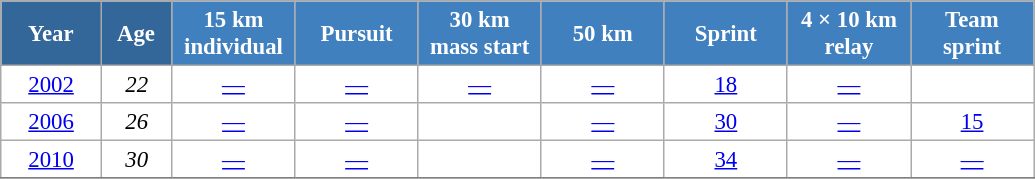<table class="wikitable" style="font-size:95%; text-align:center; border:grey solid 1px; border-collapse:collapse; background:#ffffff;">
<tr>
<th style="background-color:#369; color:white; width:60px;"> Year </th>
<th style="background-color:#369; color:white; width:40px;"> Age </th>
<th style="background-color:#4180be; color:white; width:75px;"> 15 km <br>individual</th>
<th style="background-color:#4180be; color:white; width:75px;"> Pursuit </th>
<th style="background-color:#4180be; color:white; width:75px;"> 30 km <br>mass start</th>
<th style="background-color:#4180be; color:white; width:75px;"> 50 km </th>
<th style="background-color:#4180be; color:white; width:75px;"> Sprint </th>
<th style="background-color:#4180be; color:white; width:75px;"> 4 × 10 km <br> relay </th>
<th style="background-color:#4180be; color:white; width:75px;"> Team <br> sprint </th>
</tr>
<tr>
<td><a href='#'>2002</a></td>
<td><em>22</em></td>
<td><a href='#'>—</a></td>
<td><a href='#'>—</a></td>
<td><a href='#'>—</a></td>
<td><a href='#'>—</a></td>
<td><a href='#'>18</a></td>
<td><a href='#'>—</a></td>
<td></td>
</tr>
<tr>
<td><a href='#'>2006</a></td>
<td><em>26</em></td>
<td><a href='#'>—</a></td>
<td><a href='#'>—</a></td>
<td></td>
<td><a href='#'>—</a></td>
<td><a href='#'>30</a></td>
<td><a href='#'>—</a></td>
<td><a href='#'>15</a></td>
</tr>
<tr>
<td><a href='#'>2010</a></td>
<td><em>30</em></td>
<td><a href='#'>—</a></td>
<td><a href='#'>—</a></td>
<td></td>
<td><a href='#'>—</a></td>
<td><a href='#'>34</a></td>
<td><a href='#'>—</a></td>
<td><a href='#'>—</a></td>
</tr>
<tr>
</tr>
</table>
